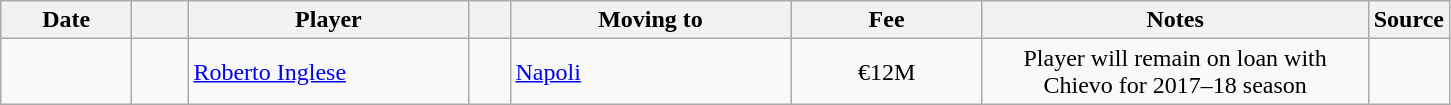<table class="wikitable sortable">
<tr>
<th style="width:80px;">Date</th>
<th style="width:30px;"></th>
<th style="width:180px;">Player</th>
<th style="width:20px;"></th>
<th style="width:180px;">Moving to</th>
<th style="width:120px;" class="unsortable">Fee</th>
<th style="width:250px;" class="unsortable">Notes</th>
<th style="width:20px;">Source</th>
</tr>
<tr>
<td></td>
<td align=center></td>
<td> <a href='#'>Roberto Inglese</a></td>
<td align=center></td>
<td> <a href='#'>Napoli</a></td>
<td align=center>€12M</td>
<td align=center>Player will remain on loan with Chievo for 2017–18 season</td>
<td></td>
</tr>
</table>
